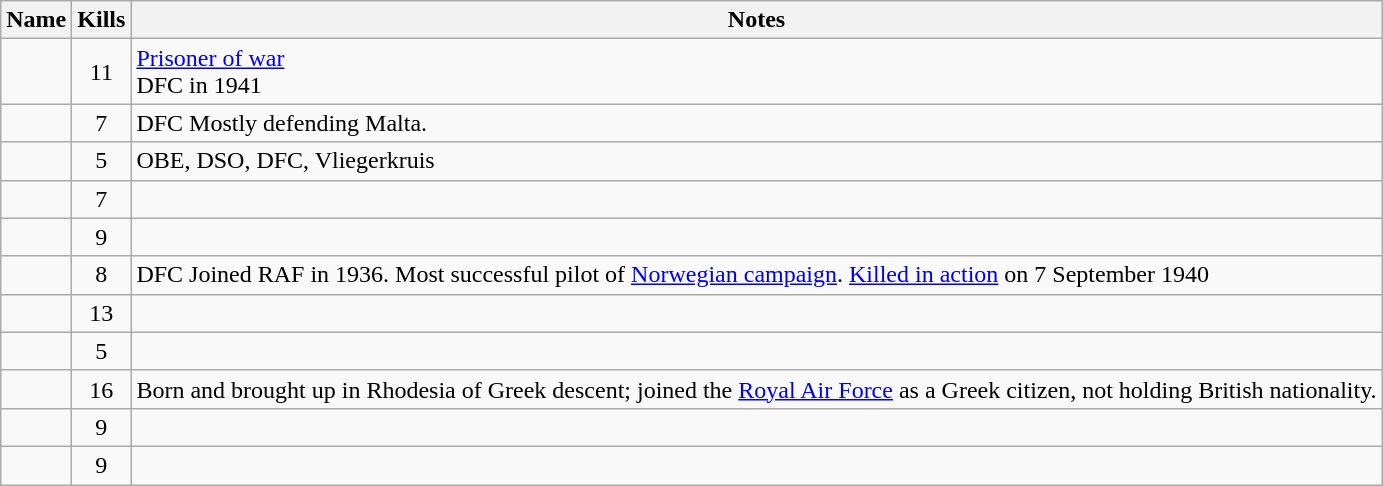<table class="wikitable sortable">
<tr>
<th>Name</th>
<th>Kills</th>
<th class=unsortable>Notes</th>
</tr>
<tr>
<td></td>
<td align=center>11</td>
<td><a href='#'>Prisoner of war</a><br>DFC in 1941</td>
</tr>
<tr>
<td></td>
<td align=center>7</td>
<td>DFC Mostly defending Malta.</td>
</tr>
<tr>
<td></td>
<td align=center>5</td>
<td>OBE, DSO, DFC, Vliegerkruis</td>
</tr>
<tr>
<td></td>
<td align=center>7</td>
<td></td>
</tr>
<tr>
<td></td>
<td align=center>9</td>
<td></td>
</tr>
<tr>
<td></td>
<td align=center>8</td>
<td>DFC Joined RAF in 1936. Most successful pilot of <a href='#'>Norwegian campaign</a>. <a href='#'>Killed in action</a> on 7 September 1940</td>
</tr>
<tr>
<td></td>
<td align=center>13</td>
<td></td>
</tr>
<tr>
<td></td>
<td align=center>5</td>
<td></td>
</tr>
<tr>
<td></td>
<td align=center>16</td>
<td>Born and brought up in Rhodesia of Greek descent; joined the <a href='#'>Royal Air Force</a> as a Greek citizen, not holding British nationality.</td>
</tr>
<tr>
<td></td>
<td align=center>9</td>
<td></td>
</tr>
<tr>
<td></td>
<td align=center>9</td>
<td></td>
</tr>
</table>
